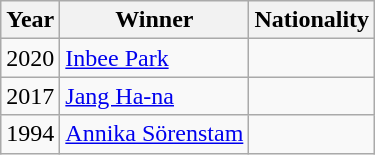<table class="wikitable">
<tr>
<th>Year</th>
<th>Winner</th>
<th>Nationality</th>
</tr>
<tr>
<td>2020</td>
<td><a href='#'>Inbee Park</a></td>
<td></td>
</tr>
<tr>
<td>2017</td>
<td><a href='#'>Jang Ha-na</a></td>
<td></td>
</tr>
<tr>
<td>1994</td>
<td><a href='#'>Annika Sörenstam</a></td>
<td></td>
</tr>
</table>
